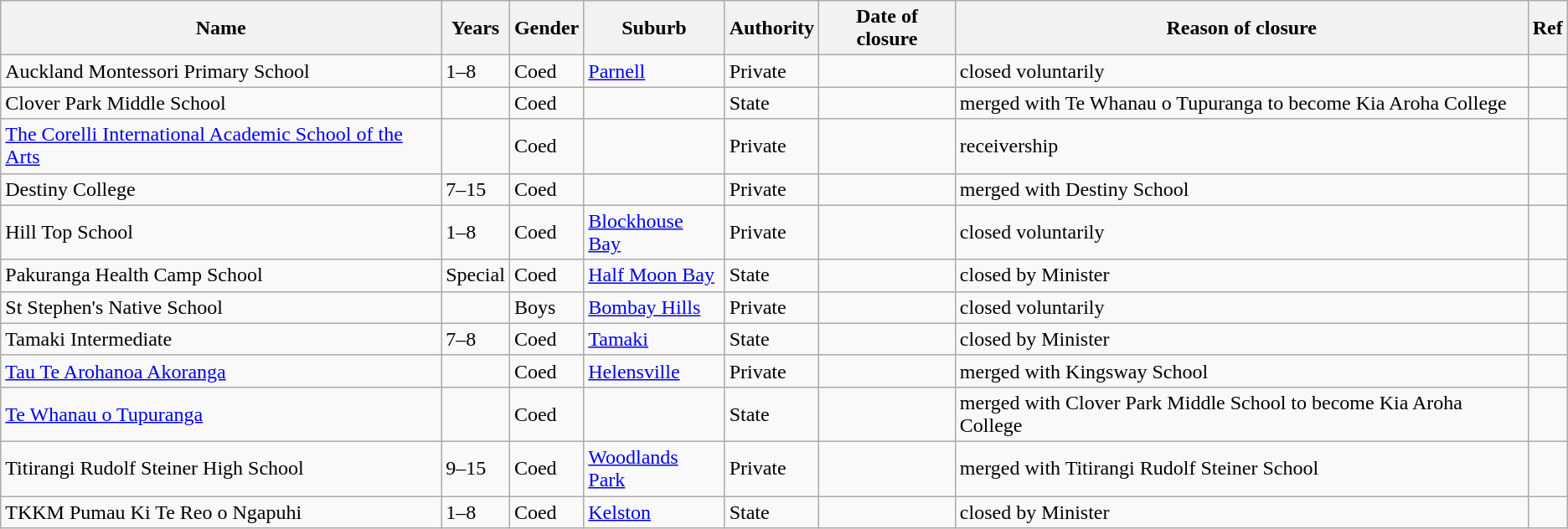<table class="wikitable sortable">
<tr>
<th>Name</th>
<th>Years</th>
<th>Gender</th>
<th>Suburb</th>
<th>Authority</th>
<th>Date of closure</th>
<th>Reason of closure</th>
<th>Ref</th>
</tr>
<tr>
<td>Auckland Montessori Primary School</td>
<td>1–8</td>
<td>Coed</td>
<td><a href='#'>Parnell</a></td>
<td>Private</td>
<td></td>
<td>closed voluntarily</td>
<td></td>
</tr>
<tr>
<td>Clover Park Middle School</td>
<td></td>
<td>Coed</td>
<td></td>
<td>State</td>
<td></td>
<td>merged with Te Whanau o Tupuranga to become Kia Aroha College</td>
<td></td>
</tr>
<tr>
<td><a href='#'>The Corelli International Academic School of the Arts</a></td>
<td></td>
<td>Coed</td>
<td></td>
<td>Private</td>
<td></td>
<td>receivership</td>
<td></td>
</tr>
<tr>
<td>Destiny College</td>
<td>7–15</td>
<td>Coed</td>
<td></td>
<td>Private</td>
<td></td>
<td>merged with Destiny School</td>
<td></td>
</tr>
<tr>
<td>Hill Top School</td>
<td>1–8</td>
<td>Coed</td>
<td><a href='#'>Blockhouse Bay</a></td>
<td>Private</td>
<td></td>
<td>closed voluntarily</td>
<td></td>
</tr>
<tr>
<td>Pakuranga Health Camp School</td>
<td>Special</td>
<td>Coed</td>
<td><a href='#'>Half Moon Bay</a></td>
<td>State</td>
<td></td>
<td>closed by Minister</td>
<td></td>
</tr>
<tr>
<td>St Stephen's Native School</td>
<td></td>
<td>Boys</td>
<td><a href='#'>Bombay Hills</a></td>
<td>Private</td>
<td></td>
<td>closed voluntarily</td>
<td></td>
</tr>
<tr>
<td>Tamaki Intermediate</td>
<td>7–8</td>
<td>Coed</td>
<td><a href='#'>Tamaki</a></td>
<td>State</td>
<td></td>
<td>closed by Minister</td>
<td></td>
</tr>
<tr>
<td><a href='#'>Tau Te Arohanoa Akoranga</a></td>
<td></td>
<td>Coed</td>
<td><a href='#'>Helensville</a></td>
<td>Private</td>
<td></td>
<td>merged with Kingsway School</td>
<td></td>
</tr>
<tr>
<td><a href='#'>Te Whanau o Tupuranga</a></td>
<td></td>
<td>Coed</td>
<td></td>
<td>State</td>
<td></td>
<td>merged with Clover Park Middle School to become Kia Aroha College</td>
<td></td>
</tr>
<tr>
<td>Titirangi Rudolf Steiner High School</td>
<td>9–15</td>
<td>Coed</td>
<td><a href='#'>Woodlands Park</a></td>
<td>Private</td>
<td></td>
<td>merged with Titirangi Rudolf Steiner School</td>
<td></td>
</tr>
<tr>
<td>TKKM Pumau Ki Te Reo o Ngapuhi</td>
<td>1–8</td>
<td>Coed</td>
<td><a href='#'>Kelston</a></td>
<td>State</td>
<td></td>
<td>closed by Minister</td>
<td></td>
</tr>
</table>
